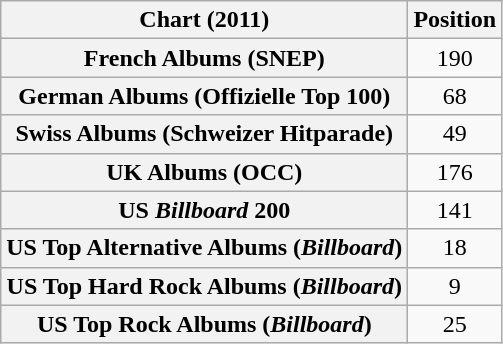<table class="wikitable sortable plainrowheaders" style="text-align:center">
<tr>
<th scope="col">Chart (2011)</th>
<th scope="col">Position</th>
</tr>
<tr>
<th scope="row">French Albums (SNEP)</th>
<td>190</td>
</tr>
<tr>
<th scope="row">German Albums (Offizielle Top 100)</th>
<td>68</td>
</tr>
<tr>
<th scope="row">Swiss Albums (Schweizer Hitparade)</th>
<td>49</td>
</tr>
<tr>
<th scope="row">UK Albums (OCC)</th>
<td>176</td>
</tr>
<tr>
<th scope="row">US <em>Billboard</em> 200</th>
<td>141</td>
</tr>
<tr>
<th scope="row">US Top Alternative Albums (<em>Billboard</em>)</th>
<td>18</td>
</tr>
<tr>
<th scope="row">US Top Hard Rock Albums (<em>Billboard</em>)</th>
<td>9</td>
</tr>
<tr>
<th scope="row">US Top Rock Albums (<em>Billboard</em>)</th>
<td>25</td>
</tr>
</table>
